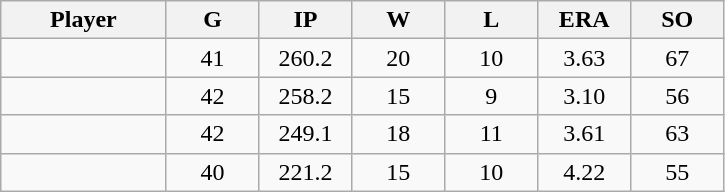<table class="wikitable sortable">
<tr>
<th bgcolor="#DDDDFF" width="16%">Player</th>
<th bgcolor="#DDDDFF" width="9%">G</th>
<th bgcolor="#DDDDFF" width="9%">IP</th>
<th bgcolor="#DDDDFF" width="9%">W</th>
<th bgcolor="#DDDDFF" width="9%">L</th>
<th bgcolor="#DDDDFF" width="9%">ERA</th>
<th bgcolor="#DDDDFF" width="9%">SO</th>
</tr>
<tr align="center">
<td></td>
<td>41</td>
<td>260.2</td>
<td>20</td>
<td>10</td>
<td>3.63</td>
<td>67</td>
</tr>
<tr align="center">
<td></td>
<td>42</td>
<td>258.2</td>
<td>15</td>
<td>9</td>
<td>3.10</td>
<td>56</td>
</tr>
<tr align="center">
<td></td>
<td>42</td>
<td>249.1</td>
<td>18</td>
<td>11</td>
<td>3.61</td>
<td>63</td>
</tr>
<tr align="center">
<td></td>
<td>40</td>
<td>221.2</td>
<td>15</td>
<td>10</td>
<td>4.22</td>
<td>55</td>
</tr>
</table>
